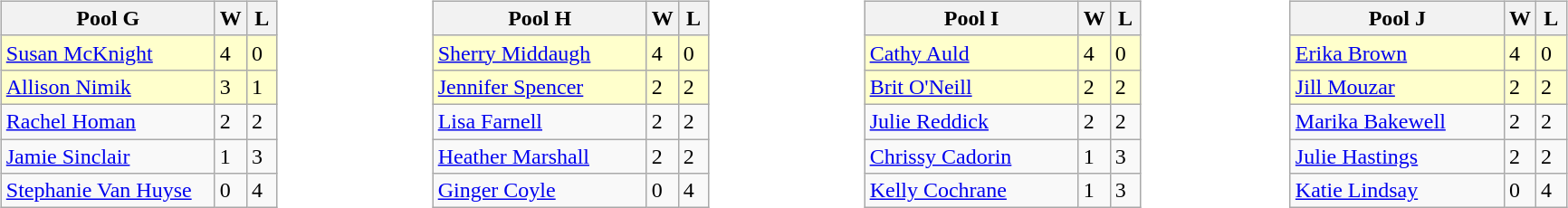<table>
<tr>
<td width=10% valign="top"><br><table class="wikitable">
<tr>
<th width=150>Pool G</th>
<th width=15>W</th>
<th width=15>L</th>
</tr>
<tr bgcolor=#ffffcc>
<td> <a href='#'>Susan McKnight</a></td>
<td>4</td>
<td>0</td>
</tr>
<tr bgcolor=#ffffcc>
<td> <a href='#'>Allison Nimik</a></td>
<td>3</td>
<td>1</td>
</tr>
<tr>
<td> <a href='#'>Rachel Homan</a></td>
<td>2</td>
<td>2</td>
</tr>
<tr>
<td> <a href='#'>Jamie Sinclair</a></td>
<td>1</td>
<td>3</td>
</tr>
<tr>
<td> <a href='#'>Stephanie Van Huyse</a></td>
<td>0</td>
<td>4</td>
</tr>
</table>
</td>
<td width=10% valign="top"><br><table class="wikitable">
<tr>
<th width=150>Pool H</th>
<th width=15>W</th>
<th width=15>L</th>
</tr>
<tr bgcolor=#ffffcc>
<td> <a href='#'>Sherry Middaugh</a></td>
<td>4</td>
<td>0</td>
</tr>
<tr bgcolor=#ffffcc>
<td> <a href='#'>Jennifer Spencer</a></td>
<td>2</td>
<td>2</td>
</tr>
<tr>
<td> <a href='#'>Lisa Farnell</a></td>
<td>2</td>
<td>2</td>
</tr>
<tr>
<td> <a href='#'>Heather Marshall</a></td>
<td>2</td>
<td>2</td>
</tr>
<tr>
<td> <a href='#'>Ginger Coyle</a></td>
<td>0</td>
<td>4</td>
</tr>
</table>
</td>
<td width=10% valign="top"><br><table class="wikitable">
<tr>
<th width=150>Pool I</th>
<th width=15>W</th>
<th width=15>L</th>
</tr>
<tr bgcolor=#ffffcc>
<td> <a href='#'>Cathy Auld</a></td>
<td>4</td>
<td>0</td>
</tr>
<tr bgcolor=#ffffcc>
<td> <a href='#'>Brit O'Neill</a></td>
<td>2</td>
<td>2</td>
</tr>
<tr>
<td> <a href='#'>Julie Reddick</a></td>
<td>2</td>
<td>2</td>
</tr>
<tr>
<td> <a href='#'>Chrissy Cadorin</a></td>
<td>1</td>
<td>3</td>
</tr>
<tr>
<td> <a href='#'>Kelly Cochrane</a></td>
<td>1</td>
<td>3</td>
</tr>
</table>
</td>
<td width=10% valign="top"><br><table class="wikitable">
<tr>
<th width=150>Pool J</th>
<th width=15>W</th>
<th width=15>L</th>
</tr>
<tr bgcolor=#ffffcc>
<td> <a href='#'>Erika Brown</a></td>
<td>4</td>
<td>0</td>
</tr>
<tr bgcolor=#ffffcc>
<td> <a href='#'>Jill Mouzar</a></td>
<td>2</td>
<td>2</td>
</tr>
<tr>
<td> <a href='#'>Marika Bakewell</a></td>
<td>2</td>
<td>2</td>
</tr>
<tr>
<td> <a href='#'>Julie Hastings</a></td>
<td>2</td>
<td>2</td>
</tr>
<tr>
<td> <a href='#'>Katie Lindsay</a></td>
<td>0</td>
<td>4</td>
</tr>
</table>
</td>
</tr>
</table>
